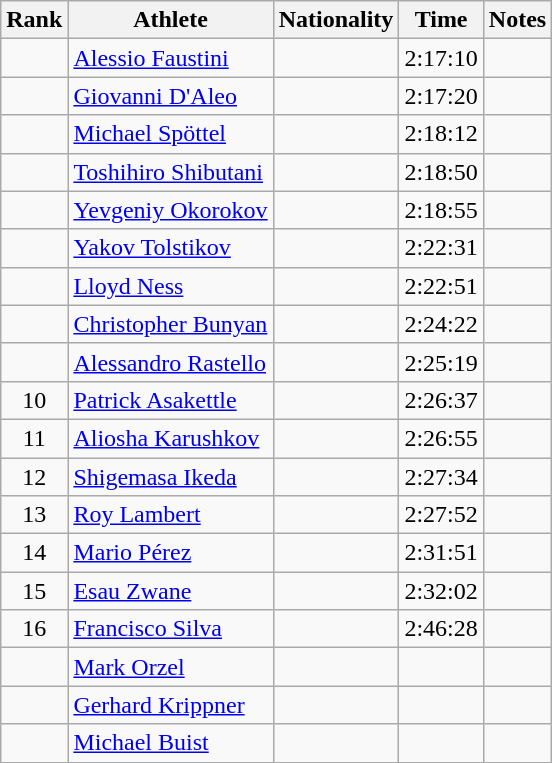<table class="wikitable sortable" style="text-align:center">
<tr>
<th>Rank</th>
<th>Athlete</th>
<th>Nationality</th>
<th>Time</th>
<th>Notes</th>
</tr>
<tr>
<td></td>
<td align=left><a href='#'>Alessio Faustini</a></td>
<td align=left></td>
<td>2:17:10</td>
<td></td>
</tr>
<tr>
<td></td>
<td align=left><a href='#'>Giovanni D'Aleo</a></td>
<td align=left></td>
<td>2:17:20</td>
<td></td>
</tr>
<tr>
<td></td>
<td align=left><a href='#'>Michael Spöttel</a></td>
<td align=left></td>
<td>2:18:12</td>
<td></td>
</tr>
<tr>
<td></td>
<td align=left><a href='#'>Toshihiro Shibutani</a></td>
<td align=left></td>
<td>2:18:50</td>
<td></td>
</tr>
<tr>
<td></td>
<td align=left><a href='#'>Yevgeniy Okorokov</a></td>
<td align=left></td>
<td>2:18:55</td>
<td></td>
</tr>
<tr>
<td></td>
<td align=left><a href='#'>Yakov Tolstikov</a></td>
<td align=left></td>
<td>2:22:31</td>
<td></td>
</tr>
<tr>
<td></td>
<td align=left><a href='#'>Lloyd Ness</a></td>
<td align=left></td>
<td>2:22:51</td>
<td></td>
</tr>
<tr>
<td></td>
<td align=left><a href='#'>Christopher Bunyan</a></td>
<td align=left></td>
<td>2:24:22</td>
<td></td>
</tr>
<tr>
<td></td>
<td align=left><a href='#'>Alessandro Rastello</a></td>
<td align=left></td>
<td>2:25:19</td>
<td></td>
</tr>
<tr>
<td>10</td>
<td align=left><a href='#'>Patrick Asakettle</a></td>
<td align=left></td>
<td>2:26:37</td>
<td></td>
</tr>
<tr>
<td>11</td>
<td align=left><a href='#'>Aliosha Karushkov</a></td>
<td align=left></td>
<td>2:26:55</td>
<td></td>
</tr>
<tr>
<td>12</td>
<td align=left><a href='#'>Shigemasa Ikeda</a></td>
<td align=left></td>
<td>2:27:34</td>
<td></td>
</tr>
<tr>
<td>13</td>
<td align=left><a href='#'>Roy Lambert</a></td>
<td align=left></td>
<td>2:27:52</td>
<td></td>
</tr>
<tr>
<td>14</td>
<td align=left><a href='#'>Mario Pérez</a></td>
<td align=left></td>
<td>2:31:51</td>
<td></td>
</tr>
<tr>
<td>15</td>
<td align=left><a href='#'>Esau Zwane</a></td>
<td align=left></td>
<td>2:32:02</td>
<td></td>
</tr>
<tr>
<td>16</td>
<td align=left><a href='#'>Francisco Silva</a></td>
<td align=left></td>
<td>2:46:28</td>
<td></td>
</tr>
<tr>
<td></td>
<td align=left><a href='#'>Mark Orzel</a></td>
<td align=left></td>
<td></td>
<td></td>
</tr>
<tr>
<td></td>
<td align=left><a href='#'>Gerhard Krippner</a></td>
<td align=left></td>
<td></td>
<td></td>
</tr>
<tr>
<td></td>
<td align=left><a href='#'>Michael Buist</a></td>
<td align=left></td>
<td></td>
<td></td>
</tr>
</table>
